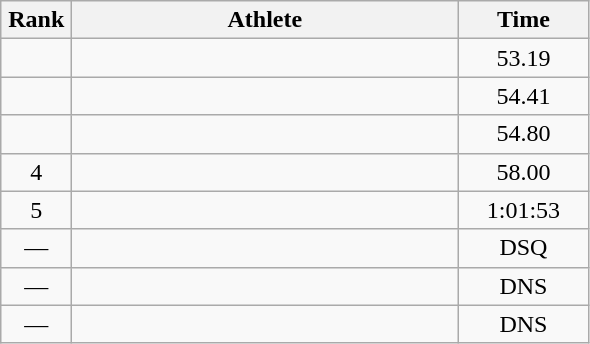<table class=wikitable style="text-align:center">
<tr>
<th width=40>Rank</th>
<th width=250>Athlete</th>
<th width=80>Time</th>
</tr>
<tr>
<td></td>
<td align=left></td>
<td>53.19</td>
</tr>
<tr>
<td></td>
<td align=left></td>
<td>54.41</td>
</tr>
<tr>
<td></td>
<td align=left></td>
<td>54.80</td>
</tr>
<tr>
<td>4</td>
<td align=left></td>
<td>58.00</td>
</tr>
<tr>
<td>5</td>
<td align=left></td>
<td>1:01:53</td>
</tr>
<tr>
<td>—</td>
<td align=left></td>
<td>DSQ</td>
</tr>
<tr>
<td>—</td>
<td align=left></td>
<td>DNS</td>
</tr>
<tr>
<td>—</td>
<td align=left></td>
<td>DNS</td>
</tr>
</table>
